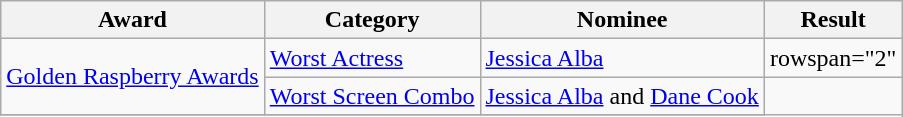<table class="wikitable sortable plainrowheaders">
<tr>
<th>Award</th>
<th>Category</th>
<th>Nominee</th>
<th>Result</th>
</tr>
<tr>
<td rowspan="2"><a href='#'>Golden Raspberry Awards</a></td>
<td><a href='#'>Worst Actress</a></td>
<td><a href='#'>Jessica Alba</a></td>
<td>rowspan="2" </td>
</tr>
<tr>
<td><a href='#'>Worst Screen Combo</a></td>
<td><a href='#'>Jessica Alba</a> and <a href='#'>Dane Cook</a></td>
</tr>
<tr>
</tr>
</table>
